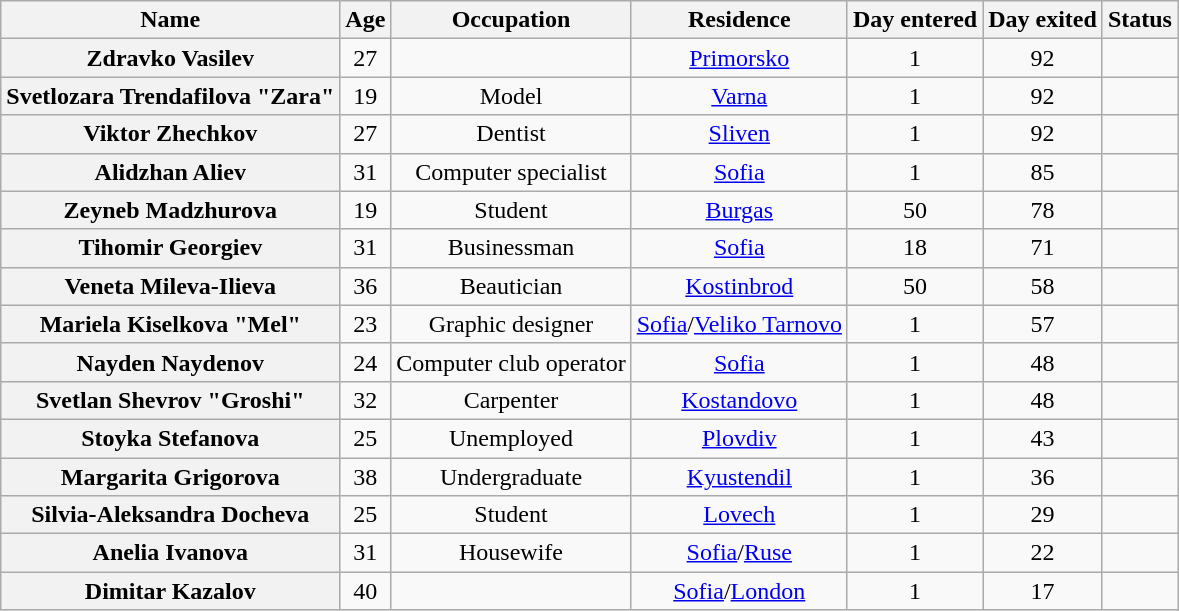<table class="wikitable sortable" style="text-align:center;">
<tr>
<th>Name</th>
<th>Age</th>
<th>Occupation</th>
<th>Residence</th>
<th>Day entered</th>
<th>Day exited</th>
<th>Status</th>
</tr>
<tr>
<th>Zdravko Vasilev</th>
<td>27</td>
<td></td>
<td><a href='#'>Primorsko</a></td>
<td>1</td>
<td>92</td>
<td></td>
</tr>
<tr>
<th>Svetlozara Trendafilova "Zara"</th>
<td>19</td>
<td>Model</td>
<td><a href='#'>Varna</a></td>
<td>1</td>
<td>92</td>
<td></td>
</tr>
<tr>
<th>Viktor Zhechkov</th>
<td>27</td>
<td>Dentist</td>
<td><a href='#'>Sliven</a></td>
<td>1</td>
<td>92</td>
<td></td>
</tr>
<tr>
<th>Alidzhan Aliev</th>
<td>31</td>
<td>Computer specialist</td>
<td><a href='#'>Sofia</a></td>
<td>1</td>
<td>85</td>
<td></td>
</tr>
<tr>
<th>Zeyneb Madzhurova</th>
<td>19</td>
<td>Student</td>
<td><a href='#'>Burgas</a></td>
<td>50</td>
<td>78</td>
<td></td>
</tr>
<tr>
<th>Tihomir Georgiev</th>
<td>31</td>
<td>Businessman</td>
<td><a href='#'>Sofia</a></td>
<td>18</td>
<td>71</td>
<td></td>
</tr>
<tr>
<th>Veneta Mileva-Ilieva</th>
<td>36</td>
<td>Beautician</td>
<td><a href='#'>Kostinbrod</a></td>
<td>50</td>
<td>58</td>
<td></td>
</tr>
<tr>
<th>Mariela Kiselkova "Mel"</th>
<td>23</td>
<td>Graphic designer</td>
<td><a href='#'>Sofia</a>/<a href='#'>Veliko Tarnovo</a></td>
<td>1</td>
<td>57</td>
<td></td>
</tr>
<tr>
<th>Nayden Naydenov</th>
<td>24</td>
<td>Computer club operator</td>
<td><a href='#'>Sofia</a></td>
<td>1</td>
<td>48</td>
<td></td>
</tr>
<tr>
<th>Svetlan Shevrov "Groshi"</th>
<td>32</td>
<td>Carpenter</td>
<td><a href='#'>Kostandovo</a></td>
<td>1</td>
<td>48</td>
<td></td>
</tr>
<tr>
<th>Stoyka Stefanova</th>
<td>25</td>
<td>Unemployed</td>
<td><a href='#'>Plovdiv</a></td>
<td>1</td>
<td>43</td>
<td></td>
</tr>
<tr>
<th>Margarita Grigorova</th>
<td>38</td>
<td>Undergraduate</td>
<td><a href='#'>Kyustendil</a></td>
<td>1</td>
<td>36</td>
<td></td>
</tr>
<tr>
<th>Silvia-Aleksandra Docheva</th>
<td>25</td>
<td>Student</td>
<td><a href='#'>Lovech</a></td>
<td>1</td>
<td>29</td>
<td></td>
</tr>
<tr>
<th>Anelia Ivanova</th>
<td>31</td>
<td>Housewife</td>
<td><a href='#'>Sofia</a>/<a href='#'>Ruse</a></td>
<td>1</td>
<td>22</td>
<td></td>
</tr>
<tr>
<th>Dimitar Kazalov</th>
<td>40</td>
<td></td>
<td><a href='#'>Sofia</a>/<a href='#'>London</a></td>
<td>1</td>
<td>17</td>
<td></td>
</tr>
</table>
